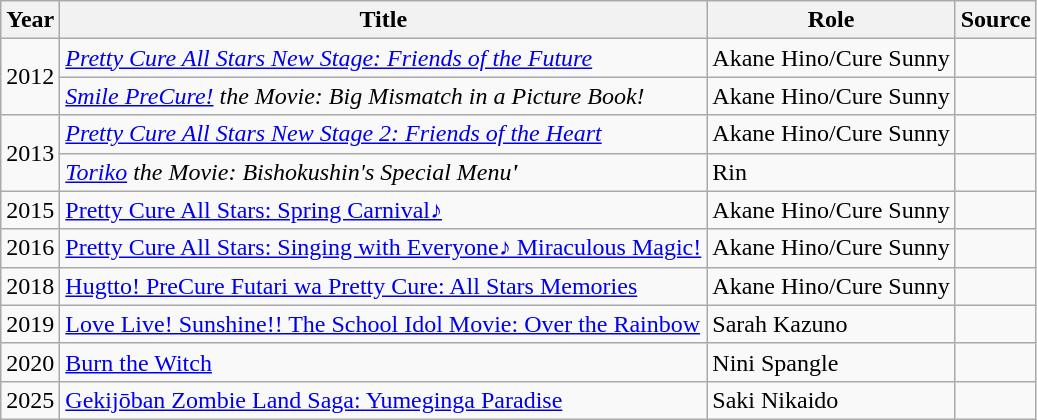<table class="wikitable">
<tr>
<th scope="col">Year</th>
<th scope="col">Title</th>
<th scope="col">Role</th>
<th scope="col">Source</th>
</tr>
<tr>
<td rowspan="2">2012</td>
<td><em><a href='#'>Pretty Cure All Stars New Stage: Friends of the Future</a></em></td>
<td>Akane Hino/Cure Sunny</td>
<td></td>
</tr>
<tr>
<td><em><a href='#'>Smile PreCure!</a> the Movie: Big Mismatch in a Picture Book!</em></td>
<td>Akane Hino/Cure Sunny</td>
<td></td>
</tr>
<tr>
<td rowspan="2">2013</td>
<td><em><a href='#'>Pretty Cure All Stars New Stage 2: Friends of the Heart</a></em></td>
<td>Akane Hino/Cure Sunny</td>
<td></td>
</tr>
<tr>
<td><em><a href='#'>Toriko</a> the Movie: Bishokushin's Special Menu<strong>'</td>
<td>Rin</td>
<td></td>
</tr>
<tr>
<td>2015</td>
<td></em><a href='#'>Pretty Cure All Stars: Spring Carnival♪</a><em></td>
<td>Akane Hino/Cure Sunny</td>
<td></td>
</tr>
<tr>
<td>2016</td>
<td></em><a href='#'>Pretty Cure All Stars: Singing with Everyone♪ Miraculous Magic!</a><em></td>
<td>Akane Hino/Cure Sunny</td>
<td></td>
</tr>
<tr>
<td>2018</td>
<td></em><a href='#'>Hugtto! PreCure Futari wa Pretty Cure: All Stars Memories</a><em></td>
<td>Akane Hino/Cure Sunny</td>
<td></td>
</tr>
<tr>
<td>2019</td>
<td></em><a href='#'>Love Live! Sunshine!! The School Idol Movie: Over the Rainbow</a><em></td>
<td>Sarah Kazuno</td>
<td></td>
</tr>
<tr>
<td>2020</td>
<td></em><a href='#'>Burn the Witch</a><em></td>
<td>Nini Spangle</td>
<td></td>
</tr>
<tr>
<td>2025</td>
<td></em><a href='#'>Gekijōban Zombie Land Saga: Yumeginga Paradise</a><em></td>
<td>Saki Nikaido</td>
<td></td>
</tr>
</table>
